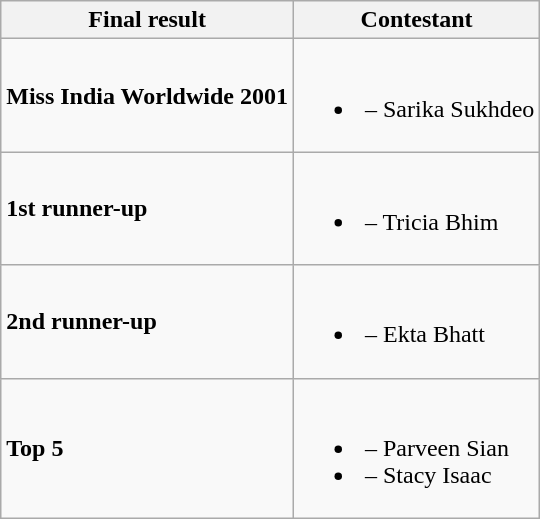<table class="wikitable">
<tr>
<th>Final result</th>
<th>Contestant</th>
</tr>
<tr>
<td><strong>Miss India Worldwide 2001</strong></td>
<td><br><ul><li><strong></strong> – Sarika Sukhdeo</li></ul></td>
</tr>
<tr>
<td><strong>1st runner-up</strong></td>
<td><br><ul><li><strong></strong> – Tricia Bhim</li></ul></td>
</tr>
<tr>
<td><strong>2nd runner-up</strong></td>
<td><br><ul><li><strong></strong> – Ekta Bhatt</li></ul></td>
</tr>
<tr>
<td><strong>Top 5</strong></td>
<td><br><ul><li><strong></strong> – Parveen Sian</li><li><strong></strong> – Stacy Isaac</li></ul></td>
</tr>
</table>
